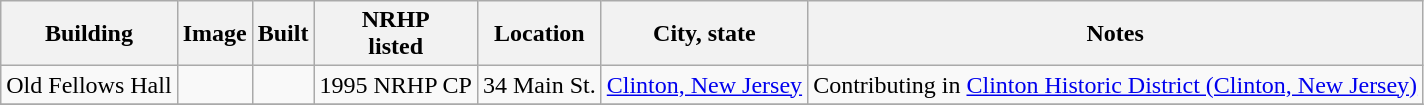<table class="wikitable sortable">
<tr>
<th>Building<br></th>
<th class="unsortable">Image</th>
<th>Built</th>
<th>NRHP<br>listed</th>
<th>Location</th>
<th>City, state</th>
<th class="unsortable">Notes</th>
</tr>
<tr>
<td>Old Fellows Hall</td>
<td></td>
<td></td>
<td>1995 NRHP CP</td>
<td>34 Main St.</td>
<td><a href='#'>Clinton, New Jersey</a></td>
<td>Contributing in <a href='#'>Clinton Historic District (Clinton, New Jersey)</a></td>
</tr>
<tr>
</tr>
</table>
